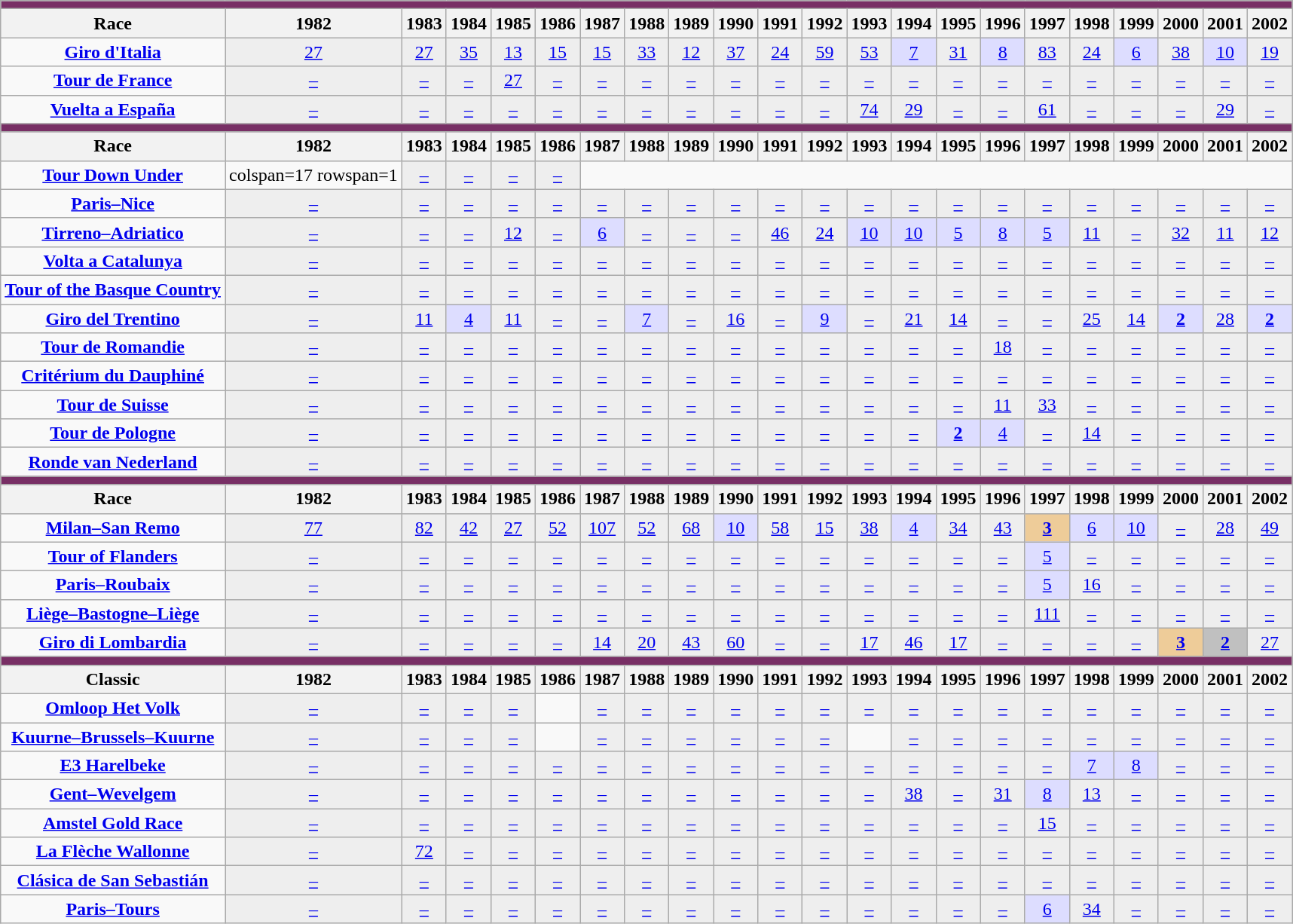<table class="wikitable">
<tr style="background:#eee;">
<td style="background:#782f65;" colspan=25><strong></strong></td>
</tr>
<tr>
<th>Race</th>
<th>1982</th>
<th>1983</th>
<th>1984</th>
<th>1985</th>
<th>1986</th>
<th>1987</th>
<th>1988</th>
<th>1989</th>
<th>1990</th>
<th>1991</th>
<th>1992</th>
<th>1993</th>
<th>1994</th>
<th>1995</th>
<th>1996</th>
<th>1997</th>
<th>1998</th>
<th>1999</th>
<th>2000</th>
<th>2001</th>
<th>2002</th>
</tr>
<tr align="center">
<td><strong><a href='#'>Giro d'Italia</a></strong></td>
<td style="background:#eee;"><a href='#'>27</a></td>
<td style="background:#eee;"><a href='#'>27</a></td>
<td style="background:#eee;"><a href='#'>35</a></td>
<td style="background:#eee;"><a href='#'>13</a></td>
<td style="background:#eee;"><a href='#'>15</a></td>
<td style="background:#eee;"><a href='#'>15</a></td>
<td style="background:#eee;"><a href='#'>33</a></td>
<td style="background:#eee;"><a href='#'>12</a></td>
<td style="background:#eee;"><a href='#'>37</a></td>
<td style="background:#eee;"><a href='#'>24</a></td>
<td style="background:#eee;"><a href='#'>59</a></td>
<td style="background:#eee;"><a href='#'>53</a></td>
<td style="background:#ddf;"><a href='#'>7</a></td>
<td style="background:#eee;"><a href='#'>31</a></td>
<td style="background:#ddf;"><a href='#'>8</a></td>
<td style="background:#eee;"><a href='#'>83</a></td>
<td style="background:#eee;"><a href='#'>24</a></td>
<td style="background:#ddf;"><a href='#'>6</a></td>
<td style="background:#eee;"><a href='#'>38</a></td>
<td style="background:#ddf;"><a href='#'>10</a></td>
<td style="background:#eee;"><a href='#'>19</a></td>
</tr>
<tr align="center">
<td><strong><a href='#'>Tour de France</a></strong></td>
<td style="background:#eee;"><a href='#'>–</a></td>
<td style="background:#eee;"><a href='#'>–</a></td>
<td style="background:#eee;"><a href='#'>–</a></td>
<td style="background:#eee;"><a href='#'>27</a></td>
<td style="background:#eee;"><a href='#'>–</a></td>
<td style="background:#eee;"><a href='#'>–</a></td>
<td style="background:#eee;"><a href='#'>–</a></td>
<td style="background:#eee;"><a href='#'>–</a></td>
<td style="background:#eee;"><a href='#'>–</a></td>
<td style="background:#eee;"><a href='#'>–</a></td>
<td style="background:#eee;"><a href='#'>–</a></td>
<td style="background:#eee;"><a href='#'>–</a></td>
<td style="background:#eee;"><a href='#'>–</a></td>
<td style="background:#eee;"><a href='#'>–</a></td>
<td style="background:#eee;"><a href='#'>–</a></td>
<td style="background:#eee;"><a href='#'>–</a></td>
<td style="background:#eee;"><a href='#'>–</a></td>
<td style="background:#eee;"><a href='#'>–</a></td>
<td style="background:#eee;"><a href='#'>–</a></td>
<td style="background:#eee;"><a href='#'>–</a></td>
<td style="background:#eee;"><a href='#'>–</a></td>
</tr>
<tr align="center">
<td><strong><a href='#'>Vuelta a España</a></strong></td>
<td style="background:#eee;"><a href='#'>–</a></td>
<td style="background:#eee;"><a href='#'>–</a></td>
<td style="background:#eee;"><a href='#'>–</a></td>
<td style="background:#eee;"><a href='#'>–</a></td>
<td style="background:#eee;"><a href='#'>–</a></td>
<td style="background:#eee;"><a href='#'>–</a></td>
<td style="background:#eee;"><a href='#'>–</a></td>
<td style="background:#eee;"><a href='#'>–</a></td>
<td style="background:#eee;"><a href='#'>–</a></td>
<td style="background:#eee;"><a href='#'>–</a></td>
<td style="background:#eee;"><a href='#'>–</a></td>
<td style="background:#eee;"><a href='#'>74</a></td>
<td style="background:#eee;"><a href='#'>29</a></td>
<td style="background:#eee;"><a href='#'>–</a></td>
<td style="background:#eee;"><a href='#'>–</a></td>
<td style="background:#eee;"><a href='#'>61</a></td>
<td style="background:#eee;"><a href='#'>–</a></td>
<td style="background:#eee;"><a href='#'>–</a></td>
<td style="background:#eee;"><a href='#'>–</a></td>
<td style="background:#eee;"><a href='#'>29</a></td>
<td style="background:#eee;"><a href='#'>–</a></td>
</tr>
<tr>
<td style="background:#782f65;" colspan=25><strong></strong></td>
</tr>
<tr>
<th>Race</th>
<th>1982</th>
<th>1983</th>
<th>1984</th>
<th>1985</th>
<th>1986</th>
<th>1987</th>
<th>1988</th>
<th>1989</th>
<th>1990</th>
<th>1991</th>
<th>1992</th>
<th>1993</th>
<th>1994</th>
<th>1995</th>
<th>1996</th>
<th>1997</th>
<th>1998</th>
<th>1999</th>
<th>2000</th>
<th>2001</th>
<th>2002</th>
</tr>
<tr align="center">
<td><strong><a href='#'>Tour Down Under</a></strong></td>
<td>colspan=17 rowspan=1 </td>
<td style="background:#eee;"><a href='#'>–</a></td>
<td style="background:#eee;"><a href='#'>–</a></td>
<td style="background:#eee;"><a href='#'>–</a></td>
<td style="background:#eee;"><a href='#'>–</a></td>
</tr>
<tr align="center">
<td><strong><a href='#'>Paris–Nice</a></strong></td>
<td style="background:#eee;"><a href='#'>–</a></td>
<td style="background:#eee;"><a href='#'>–</a></td>
<td style="background:#eee;"><a href='#'>–</a></td>
<td style="background:#eee;"><a href='#'>–</a></td>
<td style="background:#eee;"><a href='#'>–</a></td>
<td style="background:#eee;"><a href='#'>–</a></td>
<td style="background:#eee;"><a href='#'>–</a></td>
<td style="background:#eee;"><a href='#'>–</a></td>
<td style="background:#eee;"><a href='#'>–</a></td>
<td style="background:#eee;"><a href='#'>–</a></td>
<td style="background:#eee;"><a href='#'>–</a></td>
<td style="background:#eee;"><a href='#'>–</a></td>
<td style="background:#eee;"><a href='#'>–</a></td>
<td style="background:#eee;"><a href='#'>–</a></td>
<td style="background:#eee;"><a href='#'>–</a></td>
<td style="background:#eee;"><a href='#'>–</a></td>
<td style="background:#eee;"><a href='#'>–</a></td>
<td style="background:#eee;"><a href='#'>–</a></td>
<td style="background:#eee;"><a href='#'>–</a></td>
<td style="background:#eee;"><a href='#'>–</a></td>
<td style="background:#eee;"><a href='#'>–</a></td>
</tr>
<tr align="center">
<td><strong><a href='#'>Tirreno–Adriatico</a></strong></td>
<td style="background:#eee;"><a href='#'>–</a></td>
<td style="background:#eee;"><a href='#'>–</a></td>
<td style="background:#eee;"><a href='#'>–</a></td>
<td style="background:#eee;"><a href='#'>12</a></td>
<td style="background:#eee;"><a href='#'>–</a></td>
<td style="background:#ddf;"><a href='#'>6</a></td>
<td style="background:#eee;"><a href='#'>–</a></td>
<td style="background:#eee;"><a href='#'>–</a></td>
<td style="background:#eee;"><a href='#'>–</a></td>
<td style="background:#eee;"><a href='#'>46</a></td>
<td style="background:#eee;"><a href='#'>24</a></td>
<td style="background:#ddf;"><a href='#'>10</a></td>
<td style="background:#ddf;"><a href='#'>10</a></td>
<td style="background:#ddf;"><a href='#'>5</a></td>
<td style="background:#ddf;"><a href='#'>8</a></td>
<td style="background:#ddf;"><a href='#'>5</a></td>
<td style="background:#eee;"><a href='#'>11</a></td>
<td style="background:#eee;"><a href='#'>–</a></td>
<td style="background:#eee;"><a href='#'>32</a></td>
<td style="background:#eee;"><a href='#'>11</a></td>
<td style="background:#eee;"><a href='#'>12</a></td>
</tr>
<tr align="center">
<td><strong><a href='#'>Volta a Catalunya</a></strong></td>
<td style="background:#eee;"><a href='#'>–</a></td>
<td style="background:#eee;"><a href='#'>–</a></td>
<td style="background:#eee;"><a href='#'>–</a></td>
<td style="background:#eee;"><a href='#'>–</a></td>
<td style="background:#eee;"><a href='#'>–</a></td>
<td style="background:#eee;"><a href='#'>–</a></td>
<td style="background:#eee;"><a href='#'>–</a></td>
<td style="background:#eee;"><a href='#'>–</a></td>
<td style="background:#eee;"><a href='#'>–</a></td>
<td style="background:#eee;"><a href='#'>–</a></td>
<td style="background:#eee;"><a href='#'>–</a></td>
<td style="background:#eee;"><a href='#'>–</a></td>
<td style="background:#eee;"><a href='#'>–</a></td>
<td style="background:#eee;"><a href='#'>–</a></td>
<td style="background:#eee;"><a href='#'>–</a></td>
<td style="background:#eee;"><a href='#'>–</a></td>
<td style="background:#eee;"><a href='#'>–</a></td>
<td style="background:#eee;"><a href='#'>–</a></td>
<td style="background:#eee;"><a href='#'>–</a></td>
<td style="background:#eee;"><a href='#'>–</a></td>
<td style="background:#eee;"><a href='#'>–</a></td>
</tr>
<tr align="center">
<td><strong><a href='#'>Tour of the Basque Country</a></strong></td>
<td style="background:#eee;"><a href='#'>–</a></td>
<td style="background:#eee;"><a href='#'>–</a></td>
<td style="background:#eee;"><a href='#'>–</a></td>
<td style="background:#eee;"><a href='#'>–</a></td>
<td style="background:#eee;"><a href='#'>–</a></td>
<td style="background:#eee;"><a href='#'>–</a></td>
<td style="background:#eee;"><a href='#'>–</a></td>
<td style="background:#eee;"><a href='#'>–</a></td>
<td style="background:#eee;"><a href='#'>–</a></td>
<td style="background:#eee;"><a href='#'>–</a></td>
<td style="background:#eee;"><a href='#'>–</a></td>
<td style="background:#eee;"><a href='#'>–</a></td>
<td style="background:#eee;"><a href='#'>–</a></td>
<td style="background:#eee;"><a href='#'>–</a></td>
<td style="background:#eee;"><a href='#'>–</a></td>
<td style="background:#eee;"><a href='#'>–</a></td>
<td style="background:#eee;"><a href='#'>–</a></td>
<td style="background:#eee;"><a href='#'>–</a></td>
<td style="background:#eee;"><a href='#'>–</a></td>
<td style="background:#eee;"><a href='#'>–</a></td>
<td style="background:#eee;"><a href='#'>–</a></td>
</tr>
<tr align="center">
<td><strong><a href='#'>Giro del Trentino</a></strong></td>
<td style="background:#eee;"><a href='#'>–</a></td>
<td style="background:#eee;"><a href='#'>11</a></td>
<td style="background:#ddf;"><a href='#'>4</a></td>
<td style="background:#eee;"><a href='#'>11</a></td>
<td style="background:#eee;"><a href='#'>–</a></td>
<td style="background:#eee;"><a href='#'>–</a></td>
<td style="background:#ddf;"><a href='#'>7</a></td>
<td style="background:#eee;"><a href='#'>–</a></td>
<td style="background:#eee;"><a href='#'>16</a></td>
<td style="background:#eee;"><a href='#'>–</a></td>
<td style="background:#ddf;"><a href='#'>9</a></td>
<td style="background:#eee;"><a href='#'>–</a></td>
<td style="background:#eee;"><a href='#'>21</a></td>
<td style="background:#eee;"><a href='#'>14</a></td>
<td style="background:#eee;"><a href='#'>–</a></td>
<td style="background:#eee;"><a href='#'>–</a></td>
<td style="background:#eee;"><a href='#'>25</a></td>
<td style="background:#eee;"><a href='#'>14</a></td>
<td style="background:#ddf;"><a href='#'><strong>2</strong></a></td>
<td style="background:#eee;"><a href='#'>28</a></td>
<td style="background:#ddf;"><a href='#'><strong>2</strong></a></td>
</tr>
<tr align="center">
<td><strong><a href='#'>Tour de Romandie</a></strong></td>
<td style="background:#eee;"><a href='#'>–</a></td>
<td style="background:#eee;"><a href='#'>–</a></td>
<td style="background:#eee;"><a href='#'>–</a></td>
<td style="background:#eee;"><a href='#'>–</a></td>
<td style="background:#eee;"><a href='#'>–</a></td>
<td style="background:#eee;"><a href='#'>–</a></td>
<td style="background:#eee;"><a href='#'>–</a></td>
<td style="background:#eee;"><a href='#'>–</a></td>
<td style="background:#eee;"><a href='#'>–</a></td>
<td style="background:#eee;"><a href='#'>–</a></td>
<td style="background:#eee;"><a href='#'>–</a></td>
<td style="background:#eee;"><a href='#'>–</a></td>
<td style="background:#eee;"><a href='#'>–</a></td>
<td style="background:#eee;"><a href='#'>–</a></td>
<td style="background:#eee;"><a href='#'>18</a></td>
<td style="background:#eee;"><a href='#'>–</a></td>
<td style="background:#eee;"><a href='#'>–</a></td>
<td style="background:#eee;"><a href='#'>–</a></td>
<td style="background:#eee;"><a href='#'>–</a></td>
<td style="background:#eee;"><a href='#'>–</a></td>
<td style="background:#eee;"><a href='#'>–</a></td>
</tr>
<tr align="center">
<td><strong><a href='#'>Critérium du Dauphiné</a></strong></td>
<td style="background:#eee;"><a href='#'>–</a></td>
<td style="background:#eee;"><a href='#'>–</a></td>
<td style="background:#eee;"><a href='#'>–</a></td>
<td style="background:#eee;"><a href='#'>–</a></td>
<td style="background:#eee;"><a href='#'>–</a></td>
<td style="background:#eee;"><a href='#'>–</a></td>
<td style="background:#eee;"><a href='#'>–</a></td>
<td style="background:#eee;"><a href='#'>–</a></td>
<td style="background:#eee;"><a href='#'>–</a></td>
<td style="background:#eee;"><a href='#'>–</a></td>
<td style="background:#eee;"><a href='#'>–</a></td>
<td style="background:#eee;"><a href='#'>–</a></td>
<td style="background:#eee;"><a href='#'>–</a></td>
<td style="background:#eee;"><a href='#'>–</a></td>
<td style="background:#eee;"><a href='#'>–</a></td>
<td style="background:#eee;"><a href='#'>–</a></td>
<td style="background:#eee;"><a href='#'>–</a></td>
<td style="background:#eee;"><a href='#'>–</a></td>
<td style="background:#eee;"><a href='#'>–</a></td>
<td style="background:#eee;"><a href='#'>–</a></td>
<td style="background:#eee;"><a href='#'>–</a></td>
</tr>
<tr align="center">
<td><strong><a href='#'>Tour de Suisse</a></strong></td>
<td style="background:#eee;"><a href='#'>–</a></td>
<td style="background:#eee;"><a href='#'>–</a></td>
<td style="background:#eee;"><a href='#'>–</a></td>
<td style="background:#eee;"><a href='#'>–</a></td>
<td style="background:#eee;"><a href='#'>–</a></td>
<td style="background:#eee;"><a href='#'>–</a></td>
<td style="background:#eee;"><a href='#'>–</a></td>
<td style="background:#eee;"><a href='#'>–</a></td>
<td style="background:#eee;"><a href='#'>–</a></td>
<td style="background:#eee;"><a href='#'>–</a></td>
<td style="background:#eee;"><a href='#'>–</a></td>
<td style="background:#eee;"><a href='#'>–</a></td>
<td style="background:#eee;"><a href='#'>–</a></td>
<td style="background:#eee;"><a href='#'>–</a></td>
<td style="background:#eee;"><a href='#'>11</a></td>
<td style="background:#eee;"><a href='#'>33</a></td>
<td style="background:#eee;"><a href='#'>–</a></td>
<td style="background:#eee;"><a href='#'>–</a></td>
<td style="background:#eee;"><a href='#'>–</a></td>
<td style="background:#eee;"><a href='#'>–</a></td>
<td style="background:#eee;"><a href='#'>–</a></td>
</tr>
<tr align="center">
<td><strong><a href='#'>Tour de Pologne</a></strong></td>
<td style="background:#eee;"><a href='#'>–</a></td>
<td style="background:#eee;"><a href='#'>–</a></td>
<td style="background:#eee;"><a href='#'>–</a></td>
<td style="background:#eee;"><a href='#'>–</a></td>
<td style="background:#eee;"><a href='#'>–</a></td>
<td style="background:#eee;"><a href='#'>–</a></td>
<td style="background:#eee;"><a href='#'>–</a></td>
<td style="background:#eee;"><a href='#'>–</a></td>
<td style="background:#eee;"><a href='#'>–</a></td>
<td style="background:#eee;"><a href='#'>–</a></td>
<td style="background:#eee;"><a href='#'>–</a></td>
<td style="background:#eee;"><a href='#'>–</a></td>
<td style="background:#eee;"><a href='#'>–</a></td>
<td style="background:#ddf;"><a href='#'><strong>2</strong></a></td>
<td style="background:#ddf;"><a href='#'>4</a></td>
<td style="background:#eee;"><a href='#'>–</a></td>
<td style="background:#eee;"><a href='#'>14</a></td>
<td style="background:#eee;"><a href='#'>–</a></td>
<td style="background:#eee;"><a href='#'>–</a></td>
<td style="background:#eee;"><a href='#'>–</a></td>
<td style="background:#eee;"><a href='#'>–</a></td>
</tr>
<tr align="center">
<td><strong><a href='#'>Ronde van Nederland</a></strong></td>
<td style="background:#eee;"><a href='#'>–</a></td>
<td style="background:#eee;"><a href='#'>–</a></td>
<td style="background:#eee;"><a href='#'>–</a></td>
<td style="background:#eee;"><a href='#'>–</a></td>
<td style="background:#eee;"><a href='#'>–</a></td>
<td style="background:#eee;"><a href='#'>–</a></td>
<td style="background:#eee;"><a href='#'>–</a></td>
<td style="background:#eee;"><a href='#'>–</a></td>
<td style="background:#eee;"><a href='#'>–</a></td>
<td style="background:#eee;"><a href='#'>–</a></td>
<td style="background:#eee;"><a href='#'>–</a></td>
<td style="background:#eee;"><a href='#'>–</a></td>
<td style="background:#eee;"><a href='#'>–</a></td>
<td style="background:#eee;"><a href='#'>–</a></td>
<td style="background:#eee;"><a href='#'>–</a></td>
<td style="background:#eee;"><a href='#'>–</a></td>
<td style="background:#eee;"><a href='#'>–</a></td>
<td style="background:#eee;"><a href='#'>–</a></td>
<td style="background:#eee;"><a href='#'>–</a></td>
<td style="background:#eee;"><a href='#'>–</a></td>
<td style="background:#eee;"><a href='#'>–</a></td>
</tr>
<tr>
<td style="background:#782f65;" colspan=25><strong></strong></td>
</tr>
<tr>
<th>Race</th>
<th>1982</th>
<th>1983</th>
<th>1984</th>
<th>1985</th>
<th>1986</th>
<th>1987</th>
<th>1988</th>
<th>1989</th>
<th>1990</th>
<th>1991</th>
<th>1992</th>
<th>1993</th>
<th>1994</th>
<th>1995</th>
<th>1996</th>
<th>1997</th>
<th>1998</th>
<th>1999</th>
<th>2000</th>
<th>2001</th>
<th>2002</th>
</tr>
<tr align="center">
<td><strong><a href='#'>Milan–San Remo</a></strong></td>
<td style="background:#eee;"><a href='#'>77</a></td>
<td style="background:#eee;"><a href='#'>82</a></td>
<td style="background:#eee;"><a href='#'>42</a></td>
<td style="background:#eee;"><a href='#'>27</a></td>
<td style="background:#eee;"><a href='#'>52</a></td>
<td style="background:#eee;"><a href='#'>107</a></td>
<td style="background:#eee;"><a href='#'>52</a></td>
<td style="background:#eee;"><a href='#'>68</a></td>
<td style="background:#ddf;"><a href='#'>10</a></td>
<td style="background:#eee;"><a href='#'>58</a></td>
<td style="background:#eee;"><a href='#'>15</a></td>
<td style="background:#eee;"><a href='#'>38</a></td>
<td style="background:#ddf;"><a href='#'>4</a></td>
<td style="background:#eee;"><a href='#'>34</a></td>
<td style="background:#eee;"><a href='#'>43</a></td>
<td style="background:#ec9;"><a href='#'><strong>3</strong></a></td>
<td style="background:#ddf;"><a href='#'>6</a></td>
<td style="background:#ddf;"><a href='#'>10</a></td>
<td style="background:#eee;"><a href='#'>–</a></td>
<td style="background:#eee;"><a href='#'>28</a></td>
<td style="background:#eee;"><a href='#'>49</a></td>
</tr>
<tr align="center">
<td><strong><a href='#'>Tour of Flanders</a></strong></td>
<td style="background:#eee;"><a href='#'>–</a></td>
<td style="background:#eee;"><a href='#'>–</a></td>
<td style="background:#eee;"><a href='#'>–</a></td>
<td style="background:#eee;"><a href='#'>–</a></td>
<td style="background:#eee;"><a href='#'>–</a></td>
<td style="background:#eee;"><a href='#'>–</a></td>
<td style="background:#eee;"><a href='#'>–</a></td>
<td style="background:#eee;"><a href='#'>–</a></td>
<td style="background:#eee;"><a href='#'>–</a></td>
<td style="background:#eee;"><a href='#'>–</a></td>
<td style="background:#eee;"><a href='#'>–</a></td>
<td style="background:#eee;"><a href='#'>–</a></td>
<td style="background:#eee;"><a href='#'>–</a></td>
<td style="background:#eee;"><a href='#'>–</a></td>
<td style="background:#eee;"><a href='#'>–</a></td>
<td style="background:#ddf;"><a href='#'>5</a></td>
<td style="background:#eee;"><a href='#'>–</a></td>
<td style="background:#eee;"><a href='#'>–</a></td>
<td style="background:#eee;"><a href='#'>–</a></td>
<td style="background:#eee;"><a href='#'>–</a></td>
<td style="background:#eee;"><a href='#'>–</a></td>
</tr>
<tr align="center">
<td><strong><a href='#'>Paris–Roubaix</a></strong></td>
<td style="background:#eee;"><a href='#'>–</a></td>
<td style="background:#eee;"><a href='#'>–</a></td>
<td style="background:#eee;"><a href='#'>–</a></td>
<td style="background:#eee;"><a href='#'>–</a></td>
<td style="background:#eee;"><a href='#'>–</a></td>
<td style="background:#eee;"><a href='#'>–</a></td>
<td style="background:#eee;"><a href='#'>–</a></td>
<td style="background:#eee;"><a href='#'>–</a></td>
<td style="background:#eee;"><a href='#'>–</a></td>
<td style="background:#eee;"><a href='#'>–</a></td>
<td style="background:#eee;"><a href='#'>–</a></td>
<td style="background:#eee;"><a href='#'>–</a></td>
<td style="background:#eee;"><a href='#'>–</a></td>
<td style="background:#eee;"><a href='#'>–</a></td>
<td style="background:#eee;"><a href='#'>–</a></td>
<td style="background:#ddf;"><a href='#'>5</a></td>
<td style="background:#eee;"><a href='#'>16</a></td>
<td style="background:#eee;"><a href='#'>–</a></td>
<td style="background:#eee;"><a href='#'>–</a></td>
<td style="background:#eee;"><a href='#'>–</a></td>
<td style="background:#eee;"><a href='#'>–</a></td>
</tr>
<tr align="center">
<td><strong><a href='#'>Liège–Bastogne–Liège</a></strong></td>
<td style="background:#eee;"><a href='#'>–</a></td>
<td style="background:#eee;"><a href='#'>–</a></td>
<td style="background:#eee;"><a href='#'>–</a></td>
<td style="background:#eee;"><a href='#'>–</a></td>
<td style="background:#eee;"><a href='#'>–</a></td>
<td style="background:#eee;"><a href='#'>–</a></td>
<td style="background:#eee;"><a href='#'>–</a></td>
<td style="background:#eee;"><a href='#'>–</a></td>
<td style="background:#eee;"><a href='#'>–</a></td>
<td style="background:#eee;"><a href='#'>–</a></td>
<td style="background:#eee;"><a href='#'>–</a></td>
<td style="background:#eee;"><a href='#'>–</a></td>
<td style="background:#eee;"><a href='#'>–</a></td>
<td style="background:#eee;"><a href='#'>–</a></td>
<td style="background:#eee;"><a href='#'>–</a></td>
<td style="background:#eee;"><a href='#'>111</a></td>
<td style="background:#eee;"><a href='#'>–</a></td>
<td style="background:#eee;"><a href='#'>–</a></td>
<td style="background:#eee;"><a href='#'>–</a></td>
<td style="background:#eee;"><a href='#'>–</a></td>
<td style="background:#eee;"><a href='#'>–</a></td>
</tr>
<tr align="center">
<td><strong><a href='#'>Giro di Lombardia</a></strong></td>
<td style="background:#eee;"><a href='#'>–</a></td>
<td style="background:#eee;"><a href='#'>–</a></td>
<td style="background:#eee;"><a href='#'>–</a></td>
<td style="background:#eee;"><a href='#'>–</a></td>
<td style="background:#eee;"><a href='#'>–</a></td>
<td style="background:#eee;"><a href='#'>14</a></td>
<td style="background:#eee;"><a href='#'>20</a></td>
<td style="background:#eee;"><a href='#'>43</a></td>
<td style="background:#eee;"><a href='#'>60</a></td>
<td style="background:#eee;"><a href='#'>–</a></td>
<td style="background:#eee;"><a href='#'>–</a></td>
<td style="background:#eee;"><a href='#'>17</a></td>
<td style="background:#eee;"><a href='#'>46</a></td>
<td style="background:#eee;"><a href='#'>17</a></td>
<td style="background:#eee;"><a href='#'>–</a></td>
<td style="background:#eee;"><a href='#'>–</a></td>
<td style="background:#eee;"><a href='#'>–</a></td>
<td style="background:#eee;"><a href='#'>–</a></td>
<td style="background:#ec9;"><a href='#'><strong>3</strong></a></td>
<td style="background:silver;"><a href='#'><strong>2</strong></a></td>
<td style="background:#eee;"><a href='#'>27</a></td>
</tr>
<tr>
<td style="background:#782f65;" colspan=25><strong></strong></td>
</tr>
<tr>
<th>Classic</th>
<th>1982</th>
<th>1983</th>
<th>1984</th>
<th>1985</th>
<th>1986</th>
<th>1987</th>
<th>1988</th>
<th>1989</th>
<th>1990</th>
<th>1991</th>
<th>1992</th>
<th>1993</th>
<th>1994</th>
<th>1995</th>
<th>1996</th>
<th>1997</th>
<th>1998</th>
<th>1999</th>
<th>2000</th>
<th>2001</th>
<th>2002</th>
</tr>
<tr align="center">
<td><strong><a href='#'>Omloop Het Volk</a></strong></td>
<td style="background:#eee;"><a href='#'>–</a></td>
<td style="background:#eee;"><a href='#'>–</a></td>
<td style="background:#eee;"><a href='#'>–</a></td>
<td style="background:#eee;"><a href='#'>–</a></td>
<td></td>
<td style="background:#eee;"><a href='#'>–</a></td>
<td style="background:#eee;"><a href='#'>–</a></td>
<td style="background:#eee;"><a href='#'>–</a></td>
<td style="background:#eee;"><a href='#'>–</a></td>
<td style="background:#eee;"><a href='#'>–</a></td>
<td style="background:#eee;"><a href='#'>–</a></td>
<td style="background:#eee;"><a href='#'>–</a></td>
<td style="background:#eee;"><a href='#'>–</a></td>
<td style="background:#eee;"><a href='#'>–</a></td>
<td style="background:#eee;"><a href='#'>–</a></td>
<td style="background:#eee;"><a href='#'>–</a></td>
<td style="background:#eee;"><a href='#'>–</a></td>
<td style="background:#eee;"><a href='#'>–</a></td>
<td style="background:#eee;"><a href='#'>–</a></td>
<td style="background:#eee;"><a href='#'>–</a></td>
<td style="background:#eee;"><a href='#'>–</a></td>
</tr>
<tr align="center">
<td><strong><a href='#'>Kuurne–Brussels–Kuurne</a></strong></td>
<td style="background:#eee;"><a href='#'>–</a></td>
<td style="background:#eee;"><a href='#'>–</a></td>
<td style="background:#eee;"><a href='#'>–</a></td>
<td style="background:#eee;"><a href='#'>–</a></td>
<td></td>
<td style="background:#eee;"><a href='#'>–</a></td>
<td style="background:#eee;"><a href='#'>–</a></td>
<td style="background:#eee;"><a href='#'>–</a></td>
<td style="background:#eee;"><a href='#'>–</a></td>
<td style="background:#eee;"><a href='#'>–</a></td>
<td style="background:#eee;"><a href='#'>–</a></td>
<td></td>
<td style="background:#eee;"><a href='#'>–</a></td>
<td style="background:#eee;"><a href='#'>–</a></td>
<td style="background:#eee;"><a href='#'>–</a></td>
<td style="background:#eee;"><a href='#'>–</a></td>
<td style="background:#eee;"><a href='#'>–</a></td>
<td style="background:#eee;"><a href='#'>–</a></td>
<td style="background:#eee;"><a href='#'>–</a></td>
<td style="background:#eee;"><a href='#'>–</a></td>
<td style="background:#eee;"><a href='#'>–</a></td>
</tr>
<tr align="center">
<td><strong><a href='#'>E3 Harelbeke</a></strong></td>
<td style="background:#eee;"><a href='#'>–</a></td>
<td style="background:#eee;"><a href='#'>–</a></td>
<td style="background:#eee;"><a href='#'>–</a></td>
<td style="background:#eee;"><a href='#'>–</a></td>
<td style="background:#eee;"><a href='#'>–</a></td>
<td style="background:#eee;"><a href='#'>–</a></td>
<td style="background:#eee;"><a href='#'>–</a></td>
<td style="background:#eee;"><a href='#'>–</a></td>
<td style="background:#eee;"><a href='#'>–</a></td>
<td style="background:#eee;"><a href='#'>–</a></td>
<td style="background:#eee;"><a href='#'>–</a></td>
<td style="background:#eee;"><a href='#'>–</a></td>
<td style="background:#eee;"><a href='#'>–</a></td>
<td style="background:#eee;"><a href='#'>–</a></td>
<td style="background:#eee;"><a href='#'>–</a></td>
<td style="background:#eee;"><a href='#'>–</a></td>
<td style="background:#ddf;"><a href='#'>7</a></td>
<td style="background:#ddf;"><a href='#'>8</a></td>
<td style="background:#eee;"><a href='#'>–</a></td>
<td style="background:#eee;"><a href='#'>–</a></td>
<td style="background:#eee;"><a href='#'>–</a></td>
</tr>
<tr align="center">
<td><strong><a href='#'>Gent–Wevelgem</a></strong></td>
<td style="background:#eee;"><a href='#'>–</a></td>
<td style="background:#eee;"><a href='#'>–</a></td>
<td style="background:#eee;"><a href='#'>–</a></td>
<td style="background:#eee;"><a href='#'>–</a></td>
<td style="background:#eee;"><a href='#'>–</a></td>
<td style="background:#eee;"><a href='#'>–</a></td>
<td style="background:#eee;"><a href='#'>–</a></td>
<td style="background:#eee;"><a href='#'>–</a></td>
<td style="background:#eee;"><a href='#'>–</a></td>
<td style="background:#eee;"><a href='#'>–</a></td>
<td style="background:#eee;"><a href='#'>–</a></td>
<td style="background:#eee;"><a href='#'>–</a></td>
<td style="background:#eee;"><a href='#'>38</a></td>
<td style="background:#eee;"><a href='#'>–</a></td>
<td style="background:#eee;"><a href='#'>31</a></td>
<td style="background:#ddf;"><a href='#'>8</a></td>
<td style="background:#eee;"><a href='#'>13</a></td>
<td style="background:#eee;"><a href='#'>–</a></td>
<td style="background:#eee;"><a href='#'>–</a></td>
<td style="background:#eee;"><a href='#'>–</a></td>
<td style="background:#eee;"><a href='#'>–</a></td>
</tr>
<tr align="center">
<td><strong><a href='#'>Amstel Gold Race</a></strong></td>
<td style="background:#eee;"><a href='#'>–</a></td>
<td style="background:#eee;"><a href='#'>–</a></td>
<td style="background:#eee;"><a href='#'>–</a></td>
<td style="background:#eee;"><a href='#'>–</a></td>
<td style="background:#eee;"><a href='#'>–</a></td>
<td style="background:#eee;"><a href='#'>–</a></td>
<td style="background:#eee;"><a href='#'>–</a></td>
<td style="background:#eee;"><a href='#'>–</a></td>
<td style="background:#eee;"><a href='#'>–</a></td>
<td style="background:#eee;"><a href='#'>–</a></td>
<td style="background:#eee;"><a href='#'>–</a></td>
<td style="background:#eee;"><a href='#'>–</a></td>
<td style="background:#eee;"><a href='#'>–</a></td>
<td style="background:#eee;"><a href='#'>–</a></td>
<td style="background:#eee;"><a href='#'>–</a></td>
<td style="background:#eee;"><a href='#'>15</a></td>
<td style="background:#eee;"><a href='#'>–</a></td>
<td style="background:#eee;"><a href='#'>–</a></td>
<td style="background:#eee;"><a href='#'>–</a></td>
<td style="background:#eee;"><a href='#'>–</a></td>
<td style="background:#eee;"><a href='#'>–</a></td>
</tr>
<tr align="center">
<td><strong><a href='#'>La Flèche Wallonne</a></strong></td>
<td style="background:#eee;"><a href='#'>–</a></td>
<td style="background:#eee;"><a href='#'>72</a></td>
<td style="background:#eee;"><a href='#'>–</a></td>
<td style="background:#eee;"><a href='#'>–</a></td>
<td style="background:#eee;"><a href='#'>–</a></td>
<td style="background:#eee;"><a href='#'>–</a></td>
<td style="background:#eee;"><a href='#'>–</a></td>
<td style="background:#eee;"><a href='#'>–</a></td>
<td style="background:#eee;"><a href='#'>–</a></td>
<td style="background:#eee;"><a href='#'>–</a></td>
<td style="background:#eee;"><a href='#'>–</a></td>
<td style="background:#eee;"><a href='#'>–</a></td>
<td style="background:#eee;"><a href='#'>–</a></td>
<td style="background:#eee;"><a href='#'>–</a></td>
<td style="background:#eee;"><a href='#'>–</a></td>
<td style="background:#eee;"><a href='#'>–</a></td>
<td style="background:#eee;"><a href='#'>–</a></td>
<td style="background:#eee;"><a href='#'>–</a></td>
<td style="background:#eee;"><a href='#'>–</a></td>
<td style="background:#eee;"><a href='#'>–</a></td>
<td style="background:#eee;"><a href='#'>–</a></td>
</tr>
<tr align="center">
<td><strong><a href='#'>Clásica de San Sebastián</a></strong></td>
<td style="background:#eee;"><a href='#'>–</a></td>
<td style="background:#eee;"><a href='#'>–</a></td>
<td style="background:#eee;"><a href='#'>–</a></td>
<td style="background:#eee;"><a href='#'>–</a></td>
<td style="background:#eee;"><a href='#'>–</a></td>
<td style="background:#eee;"><a href='#'>–</a></td>
<td style="background:#eee;"><a href='#'>–</a></td>
<td style="background:#eee;"><a href='#'>–</a></td>
<td style="background:#eee;"><a href='#'>–</a></td>
<td style="background:#eee;"><a href='#'>–</a></td>
<td style="background:#eee;"><a href='#'>–</a></td>
<td style="background:#eee;"><a href='#'>–</a></td>
<td style="background:#eee;"><a href='#'>–</a></td>
<td style="background:#eee;"><a href='#'>–</a></td>
<td style="background:#eee;"><a href='#'>–</a></td>
<td style="background:#eee;"><a href='#'>–</a></td>
<td style="background:#eee;"><a href='#'>–</a></td>
<td style="background:#eee;"><a href='#'>–</a></td>
<td style="background:#eee;"><a href='#'>–</a></td>
<td style="background:#eee;"><a href='#'>–</a></td>
<td style="background:#eee;"><a href='#'>–</a></td>
</tr>
<tr align="center">
<td><strong><a href='#'>Paris–Tours</a></strong></td>
<td style="background:#eee;"><a href='#'>–</a></td>
<td style="background:#eee;"><a href='#'>–</a></td>
<td style="background:#eee;"><a href='#'>–</a></td>
<td style="background:#eee;"><a href='#'>–</a></td>
<td style="background:#eee;"><a href='#'>–</a></td>
<td style="background:#eee;"><a href='#'>–</a></td>
<td style="background:#eee;"><a href='#'>–</a></td>
<td style="background:#eee;"><a href='#'>–</a></td>
<td style="background:#eee;"><a href='#'>–</a></td>
<td style="background:#eee;"><a href='#'>–</a></td>
<td style="background:#eee;"><a href='#'>–</a></td>
<td style="background:#eee;"><a href='#'>–</a></td>
<td style="background:#eee;"><a href='#'>–</a></td>
<td style="background:#eee;"><a href='#'>–</a></td>
<td style="background:#eee;"><a href='#'>–</a></td>
<td style="background:#ddf;"><a href='#'>6</a></td>
<td style="background:#eee;"><a href='#'>34</a></td>
<td style="background:#eee;"><a href='#'>–</a></td>
<td style="background:#eee;"><a href='#'>–</a></td>
<td style="background:#eee;"><a href='#'>–</a></td>
<td style="background:#eee;"><a href='#'>–</a></td>
</tr>
</table>
